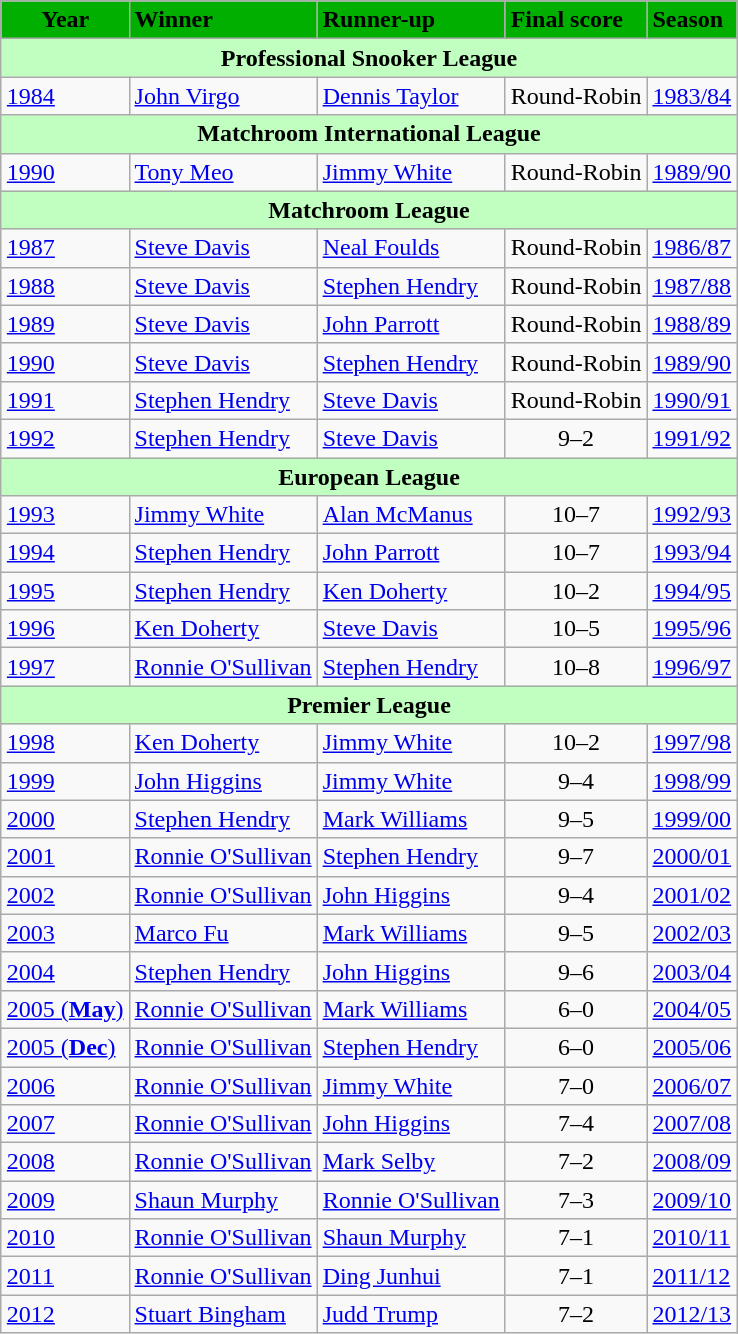<table class="wikitable" style="margin: auto">
<tr>
<th style="text-align: center; background-color: #00af00">Year</th>
<th style="text-align: left; background-color: #00af00">Winner</th>
<th style="text-align: left; background-color: #00af00">Runner-up</th>
<th style="text-align: left; background-color: #00af00">Final score</th>
<th style="text-align: left; background-color: #00af00">Season</th>
</tr>
<tr>
<th colspan=5 style="text-align: center; background-color: #c0ffc0">Professional Snooker League</th>
</tr>
<tr>
<td><a href='#'>1984</a></td>
<td> <a href='#'>John Virgo</a></td>
<td> <a href='#'>Dennis Taylor</a></td>
<td style="text-align: center">Round-Robin</td>
<td><a href='#'>1983/84</a></td>
</tr>
<tr>
<th colspan=5 style="text-align: center; background-color: #c0ffc0">Matchroom International League</th>
</tr>
<tr>
<td><a href='#'>1990</a></td>
<td> <a href='#'>Tony Meo</a></td>
<td> <a href='#'>Jimmy White</a></td>
<td style="text-align; center">Round-Robin</td>
<td><a href='#'>1989/90</a></td>
</tr>
<tr>
<th colspan=5 style="text-align: center; background-color: #c0ffc0">Matchroom League</th>
</tr>
<tr>
<td><a href='#'>1987</a></td>
<td> <a href='#'>Steve Davis</a></td>
<td> <a href='#'>Neal Foulds</a></td>
<td style="text-align: center">Round-Robin</td>
<td><a href='#'>1986/87</a></td>
</tr>
<tr>
<td><a href='#'>1988</a></td>
<td> <a href='#'>Steve Davis</a></td>
<td> <a href='#'>Stephen Hendry</a></td>
<td style="text-align: center">Round-Robin</td>
<td><a href='#'>1987/88</a></td>
</tr>
<tr>
<td><a href='#'>1989</a></td>
<td>  <a href='#'>Steve Davis</a></td>
<td>  <a href='#'>John Parrott</a></td>
<td style="text-align: center">Round-Robin</td>
<td><a href='#'>1988/89</a></td>
</tr>
<tr>
<td><a href='#'>1990</a></td>
<td>  <a href='#'>Steve Davis</a></td>
<td>  <a href='#'>Stephen Hendry</a></td>
<td style="text-align: center">Round-Robin</td>
<td><a href='#'>1989/90</a></td>
</tr>
<tr>
<td><a href='#'>1991</a></td>
<td> <a href='#'>Stephen Hendry</a></td>
<td> <a href='#'>Steve Davis</a></td>
<td style="text-align: center">Round-Robin</td>
<td><a href='#'>1990/91</a></td>
</tr>
<tr>
<td><a href='#'>1992</a></td>
<td> <a href='#'>Stephen Hendry</a></td>
<td> <a href='#'>Steve Davis</a></td>
<td style="text-align: center">9–2</td>
<td><a href='#'>1991/92</a></td>
</tr>
<tr>
<th colspan=5 style="text-align: center; background-color: #c0ffc0">European League</th>
</tr>
<tr>
<td><a href='#'>1993</a></td>
<td> <a href='#'>Jimmy White</a></td>
<td> <a href='#'>Alan McManus</a></td>
<td style="text-align: center">10–7</td>
<td><a href='#'>1992/93</a></td>
</tr>
<tr>
<td><a href='#'>1994</a></td>
<td> <a href='#'>Stephen Hendry</a></td>
<td> <a href='#'>John Parrott</a></td>
<td style="text-align: center">10–7</td>
<td><a href='#'>1993/94</a></td>
</tr>
<tr>
<td><a href='#'>1995</a></td>
<td> <a href='#'>Stephen Hendry</a></td>
<td> <a href='#'>Ken Doherty</a></td>
<td style="text-align: center">10–2</td>
<td><a href='#'>1994/95</a></td>
</tr>
<tr>
<td><a href='#'>1996</a></td>
<td> <a href='#'>Ken Doherty</a></td>
<td> <a href='#'>Steve Davis</a></td>
<td style="text-align: center">10–5</td>
<td><a href='#'>1995/96</a></td>
</tr>
<tr>
<td><a href='#'>1997</a></td>
<td> <a href='#'>Ronnie O'Sullivan</a></td>
<td> <a href='#'>Stephen Hendry</a></td>
<td style="text-align: center">10–8</td>
<td><a href='#'>1996/97</a></td>
</tr>
<tr>
<th colspan=5 style="text-align: center; background-color: #c0ffc0">Premier League</th>
</tr>
<tr>
<td><a href='#'>1998</a></td>
<td> <a href='#'>Ken Doherty</a></td>
<td> <a href='#'>Jimmy White</a></td>
<td style="text-align: center">10–2</td>
<td><a href='#'>1997/98</a></td>
</tr>
<tr>
<td><a href='#'>1999</a></td>
<td> <a href='#'>John Higgins</a></td>
<td> <a href='#'>Jimmy White</a></td>
<td style="text-align: center">9–4</td>
<td><a href='#'>1998/99</a></td>
</tr>
<tr>
<td><a href='#'>2000</a></td>
<td> <a href='#'>Stephen Hendry</a></td>
<td> <a href='#'>Mark Williams</a></td>
<td style="text-align: center">9–5</td>
<td><a href='#'>1999/00</a></td>
</tr>
<tr>
<td><a href='#'>2001</a></td>
<td> <a href='#'>Ronnie O'Sullivan</a></td>
<td> <a href='#'>Stephen Hendry</a></td>
<td style="text-align: center">9–7</td>
<td><a href='#'>2000/01</a></td>
</tr>
<tr>
<td><a href='#'>2002</a></td>
<td> <a href='#'>Ronnie O'Sullivan</a></td>
<td> <a href='#'>John Higgins</a></td>
<td style="text-align: center">9–4</td>
<td><a href='#'>2001/02</a></td>
</tr>
<tr>
<td><a href='#'>2003</a></td>
<td> <a href='#'>Marco Fu</a></td>
<td> <a href='#'>Mark Williams</a></td>
<td style="text-align: center">9–5</td>
<td><a href='#'>2002/03</a></td>
</tr>
<tr>
<td><a href='#'>2004</a></td>
<td> <a href='#'>Stephen Hendry</a></td>
<td> <a href='#'>John Higgins</a></td>
<td style="text-align: center">9–6</td>
<td><a href='#'>2003/04</a></td>
</tr>
<tr>
<td><a href='#'>2005 (<strong>May</strong>)</a></td>
<td> <a href='#'>Ronnie O'Sullivan</a></td>
<td> <a href='#'>Mark Williams</a></td>
<td style="text-align: center">6–0</td>
<td><a href='#'>2004/05</a></td>
</tr>
<tr>
<td><a href='#'>2005 (<strong>Dec</strong>)</a></td>
<td> <a href='#'>Ronnie O'Sullivan</a></td>
<td> <a href='#'>Stephen Hendry</a></td>
<td style="text-align: center">6–0</td>
<td><a href='#'>2005/06</a></td>
</tr>
<tr>
<td><a href='#'>2006</a></td>
<td> <a href='#'>Ronnie O'Sullivan</a></td>
<td> <a href='#'>Jimmy White</a></td>
<td style="text-align: center">7–0</td>
<td><a href='#'>2006/07</a></td>
</tr>
<tr>
<td><a href='#'>2007</a></td>
<td> <a href='#'>Ronnie O'Sullivan</a></td>
<td> <a href='#'>John Higgins</a></td>
<td style="text-align: center">7–4</td>
<td><a href='#'>2007/08</a></td>
</tr>
<tr>
<td><a href='#'>2008</a></td>
<td> <a href='#'>Ronnie O'Sullivan</a></td>
<td> <a href='#'>Mark Selby</a></td>
<td style="text-align: center">7–2</td>
<td><a href='#'>2008/09</a></td>
</tr>
<tr>
<td><a href='#'>2009</a></td>
<td> <a href='#'>Shaun Murphy</a></td>
<td> <a href='#'>Ronnie O'Sullivan</a></td>
<td style="text-align: center">7–3</td>
<td><a href='#'>2009/10</a></td>
</tr>
<tr>
<td><a href='#'>2010</a></td>
<td> <a href='#'>Ronnie O'Sullivan</a></td>
<td> <a href='#'>Shaun Murphy</a></td>
<td style="text-align: center">7–1</td>
<td><a href='#'>2010/11</a></td>
</tr>
<tr>
<td><a href='#'>2011</a></td>
<td> <a href='#'>Ronnie O'Sullivan</a></td>
<td> <a href='#'>Ding Junhui</a></td>
<td style="text-align: center">7–1</td>
<td><a href='#'>2011/12</a></td>
</tr>
<tr>
<td><a href='#'>2012</a></td>
<td> <a href='#'>Stuart Bingham</a></td>
<td> <a href='#'>Judd Trump</a></td>
<td style="text-align: center">7–2</td>
<td><a href='#'>2012/13</a></td>
</tr>
</table>
